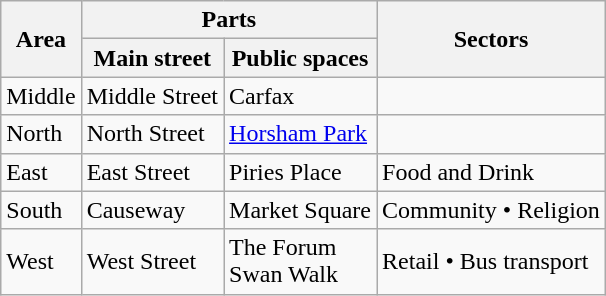<table class=wikitable>
<tr>
<th rowspan=2>Area</th>
<th colspan=2>Parts</th>
<th rowspan=2>Sectors</th>
</tr>
<tr>
<th>Main street</th>
<th>Public spaces</th>
</tr>
<tr>
<td>Middle</td>
<td>Middle Street</td>
<td>Carfax</td>
<td></td>
</tr>
<tr>
<td>North</td>
<td>North Street</td>
<td><a href='#'>Horsham Park</a></td>
<td></td>
</tr>
<tr>
<td>East</td>
<td>East Street</td>
<td>Piries Place</td>
<td>Food and Drink</td>
</tr>
<tr>
<td>South</td>
<td>Causeway</td>
<td>Market Square</td>
<td>Community • Religion</td>
</tr>
<tr>
<td rowspan=2>West</td>
<td>West Street</td>
<td>The Forum<br>Swan Walk</td>
<td>Retail • Bus transport</td>
</tr>
</table>
